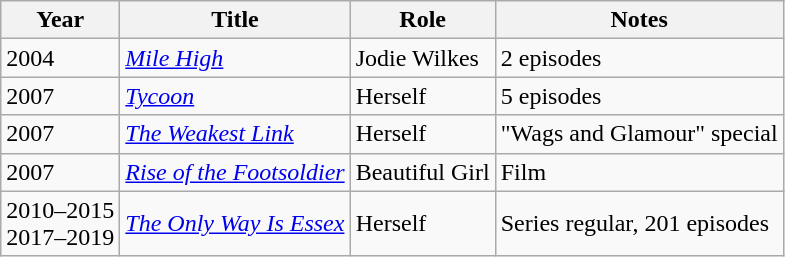<table class="wikitable sortable">
<tr>
<th>Year</th>
<th>Title</th>
<th>Role</th>
<th class="unsortable">Notes</th>
</tr>
<tr>
<td>2004</td>
<td><em><a href='#'>Mile High</a></em></td>
<td>Jodie Wilkes</td>
<td>2 episodes</td>
</tr>
<tr>
<td>2007</td>
<td><em><a href='#'>Tycoon</a></em></td>
<td>Herself</td>
<td>5 episodes</td>
</tr>
<tr>
<td>2007</td>
<td><em><a href='#'>The Weakest Link</a></em></td>
<td>Herself</td>
<td>"Wags and Glamour" special</td>
</tr>
<tr>
<td>2007</td>
<td><em><a href='#'>Rise of the Footsoldier</a></em></td>
<td>Beautiful Girl</td>
<td>Film</td>
</tr>
<tr>
<td>2010–2015<br>2017–2019</td>
<td><em><a href='#'>The Only Way Is Essex</a></em></td>
<td>Herself</td>
<td>Series regular, 201 episodes</td>
</tr>
</table>
